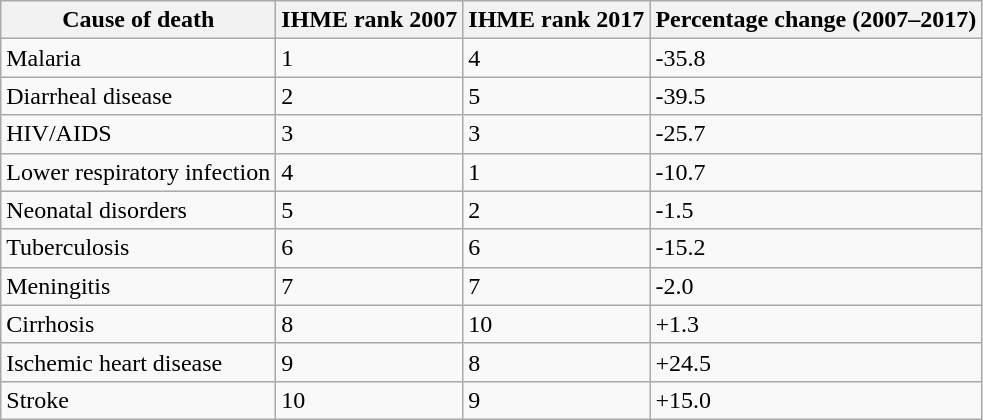<table class="wikitable sortable">
<tr>
<th>Cause of death</th>
<th>IHME rank 2007</th>
<th>IHME rank 2017</th>
<th>Percentage change (2007–2017)</th>
</tr>
<tr>
<td>Malaria</td>
<td>1</td>
<td>4</td>
<td>-35.8</td>
</tr>
<tr>
<td>Diarrheal disease</td>
<td>2</td>
<td>5</td>
<td>-39.5</td>
</tr>
<tr>
<td>HIV/AIDS</td>
<td>3</td>
<td>3</td>
<td>-25.7</td>
</tr>
<tr>
<td>Lower respiratory infection</td>
<td>4</td>
<td>1</td>
<td>-10.7</td>
</tr>
<tr>
<td>Neonatal disorders</td>
<td>5</td>
<td>2</td>
<td>-1.5</td>
</tr>
<tr>
<td>Tuberculosis</td>
<td>6</td>
<td>6</td>
<td>-15.2</td>
</tr>
<tr>
<td>Meningitis</td>
<td>7</td>
<td>7</td>
<td>-2.0</td>
</tr>
<tr>
<td>Cirrhosis</td>
<td>8</td>
<td>10</td>
<td>+1.3</td>
</tr>
<tr>
<td>Ischemic heart disease</td>
<td>9</td>
<td>8</td>
<td>+24.5</td>
</tr>
<tr>
<td>Stroke</td>
<td>10</td>
<td>9</td>
<td>+15.0</td>
</tr>
</table>
